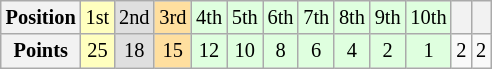<table class="wikitable" style="font-size:85%; text-align: center;">
<tr>
<th>Position</th>
<td style="background:#FFFFBF;">1st</td>
<td style="background:#DFDFDF;">2nd</td>
<td style="background:#FFDF9F;">3rd</td>
<td style="background:#DFFFDF;">4th</td>
<td style="background:#DFFFDF;">5th</td>
<td style="background:#DFFFDF;">6th</td>
<td style="background:#DFFFDF;">7th</td>
<td style="background:#DFFFDF;">8th</td>
<td style="background:#DFFFDF;">9th</td>
<td style="background:#DFFFDF;">10th</td>
<th></th>
<th></th>
</tr>
<tr>
<th>Points</th>
<td style="background:#FFFFBF;">25</td>
<td style="background:#DFDFDF;">18</td>
<td style="background:#FFDF9F;">15</td>
<td style="background:#DFFFDF;">12</td>
<td style="background:#DFFFDF;">10</td>
<td style="background:#DFFFDF;">8</td>
<td style="background:#DFFFDF;">6</td>
<td style="background:#DFFFDF;">4</td>
<td style="background:#DFFFDF;">2</td>
<td style="background:#DFFFDF;">1</td>
<td>2</td>
<td>2</td>
</tr>
</table>
